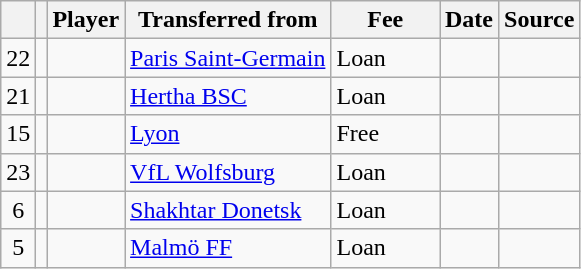<table class="wikitable plainrowheaders sortable">
<tr>
<th></th>
<th></th>
<th scope=col>Player</th>
<th>Transferred from</th>
<th !scope=col; style="width: 65px;">Fee</th>
<th scope=col>Date</th>
<th scope=col>Source</th>
</tr>
<tr>
<td align=center>22</td>
<td align="center"></td>
<td></td>
<td> <a href='#'>Paris Saint-Germain</a></td>
<td>Loan</td>
<td></td>
<td></td>
</tr>
<tr>
<td align=center>21</td>
<td align="center"></td>
<td></td>
<td> <a href='#'>Hertha BSC</a></td>
<td>Loan</td>
<td></td>
<td></td>
</tr>
<tr>
<td align=center>15</td>
<td align="center"></td>
<td></td>
<td> <a href='#'>Lyon</a></td>
<td>Free</td>
<td></td>
<td></td>
</tr>
<tr>
<td align=center>23</td>
<td align=center></td>
<td></td>
<td> <a href='#'>VfL Wolfsburg</a></td>
<td>Loan</td>
<td></td>
<td></td>
</tr>
<tr>
<td align=center>6</td>
<td align=center></td>
<td></td>
<td> <a href='#'>Shakhtar Donetsk</a></td>
<td>Loan</td>
<td></td>
<td></td>
</tr>
<tr>
<td align=center>5</td>
<td align=center></td>
<td></td>
<td> <a href='#'>Malmö FF</a></td>
<td>Loan</td>
<td></td>
<td></td>
</tr>
</table>
